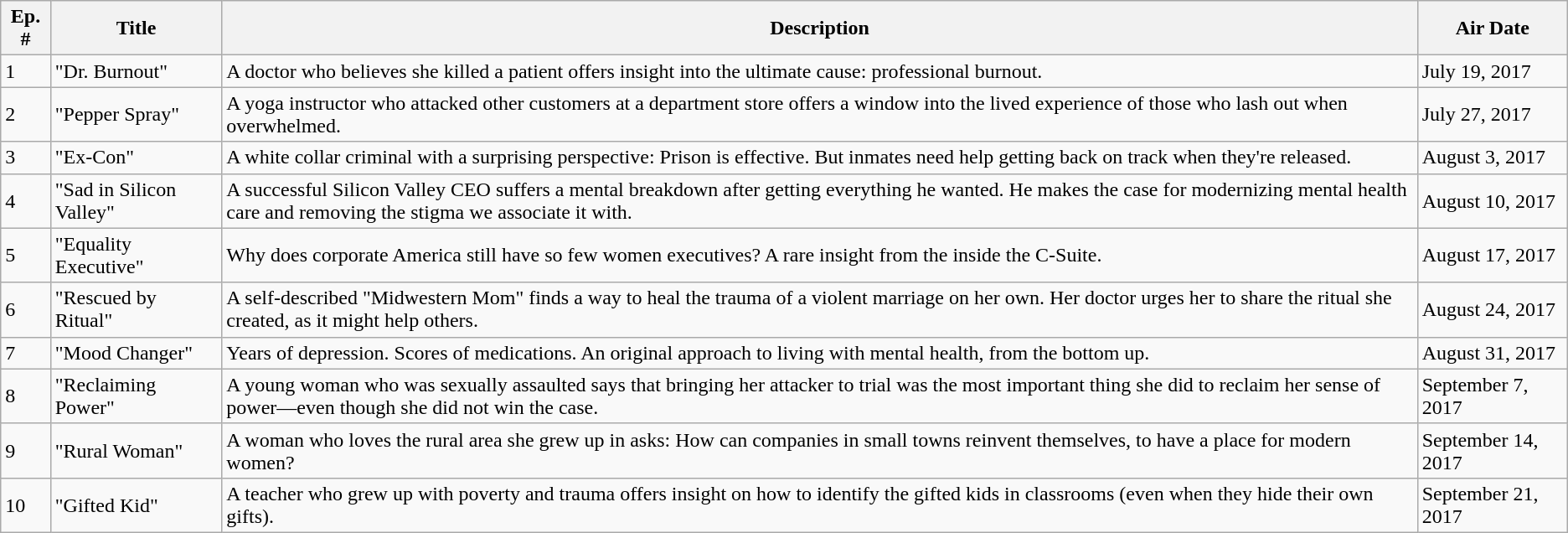<table class="wikitable">
<tr>
<th>Ep. #</th>
<th>Title</th>
<th>Description</th>
<th>Air Date</th>
</tr>
<tr>
<td>1</td>
<td>"Dr. Burnout"</td>
<td>A doctor who believes she killed a patient offers insight into the ultimate cause: professional burnout.</td>
<td>July 19, 2017</td>
</tr>
<tr>
<td>2</td>
<td>"Pepper Spray"</td>
<td>A yoga instructor who attacked other customers at a department store offers a window into the lived experience of those who lash out when overwhelmed.</td>
<td>July 27, 2017</td>
</tr>
<tr>
<td>3</td>
<td>"Ex-Con"</td>
<td>A white collar criminal with a surprising perspective: Prison is effective. But inmates need help getting back on track when they're released.</td>
<td>August 3, 2017</td>
</tr>
<tr>
<td>4</td>
<td>"Sad in Silicon Valley"</td>
<td>A successful Silicon Valley CEO suffers a mental breakdown after getting everything he wanted. He makes the case for modernizing mental health care and removing the stigma we associate it with.</td>
<td>August 10, 2017</td>
</tr>
<tr>
<td>5</td>
<td>"Equality Executive"</td>
<td>Why does corporate America still have so few women executives? A rare insight from the inside the C-Suite.</td>
<td>August 17, 2017</td>
</tr>
<tr>
<td>6</td>
<td>"Rescued by Ritual"</td>
<td>A self-described "Midwestern Mom" finds a way to heal the trauma of a violent marriage on her own. Her doctor urges her to share the ritual she created, as it might help others.</td>
<td>August 24, 2017</td>
</tr>
<tr>
<td>7</td>
<td>"Mood Changer"</td>
<td>Years of depression. Scores of medications. An original approach to living with mental health, from the bottom up.</td>
<td>August 31, 2017</td>
</tr>
<tr>
<td>8</td>
<td>"Reclaiming Power"</td>
<td>A young woman who was sexually assaulted says that bringing her attacker to trial was the most important thing she did to reclaim her sense of power—even though she did not win the case.</td>
<td>September 7, 2017</td>
</tr>
<tr>
<td>9</td>
<td>"Rural Woman"</td>
<td>A woman who loves the rural area she grew up in asks: How can companies in small towns reinvent themselves, to have a place for modern women?</td>
<td>September 14, 2017</td>
</tr>
<tr>
<td>10</td>
<td>"Gifted Kid"</td>
<td>A teacher who grew up with poverty and trauma offers insight on how to identify the gifted kids in classrooms (even when they hide their own gifts).</td>
<td>September 21, 2017</td>
</tr>
</table>
